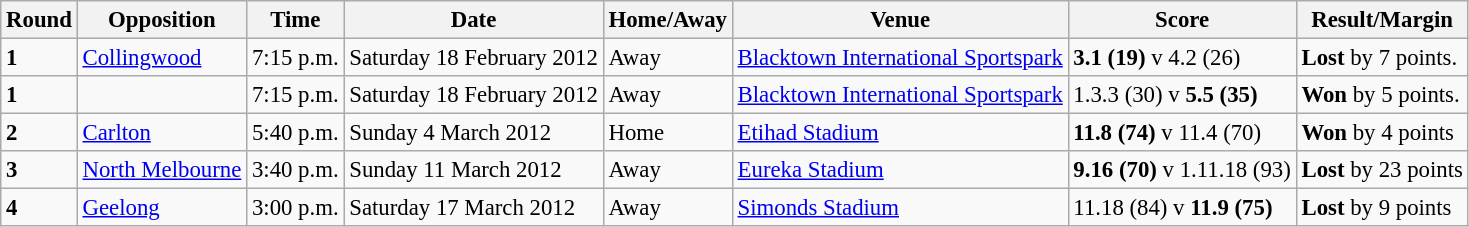<table class="wikitable" style="font-size: 95%;">
<tr>
<th>Round</th>
<th>Opposition</th>
<th>Time</th>
<th>Date</th>
<th>Home/Away</th>
<th>Venue</th>
<th>Score</th>
<th>Result/Margin</th>
</tr>
<tr valign=top>
<td><strong>1</strong></td>
<td><a href='#'>Collingwood</a></td>
<td>7:15 p.m.</td>
<td>Saturday 18 February 2012</td>
<td>Away</td>
<td><a href='#'>Blacktown International Sportspark</a></td>
<td><strong>3.1 (19)</strong> v 4.2 (26)</td>
<td><strong>Lost</strong> by 7 points.</td>
</tr>
<tr>
<td><strong>1</strong></td>
<td></td>
<td>7:15 p.m.</td>
<td>Saturday 18 February 2012</td>
<td>Away</td>
<td><a href='#'>Blacktown International Sportspark</a></td>
<td>1.3.3 (30) v <strong>5.5 (35)</strong></td>
<td><strong>Won</strong> by 5 points.</td>
</tr>
<tr>
<td><strong>2</strong></td>
<td><a href='#'>Carlton</a></td>
<td>5:40 p.m.</td>
<td>Sunday 4 March 2012</td>
<td>Home</td>
<td><a href='#'>Etihad Stadium</a></td>
<td><strong>11.8 (74)</strong> v 11.4 (70)</td>
<td><strong>Won</strong> by 4 points</td>
</tr>
<tr>
<td><strong>3</strong></td>
<td><a href='#'>North Melbourne</a></td>
<td>3:40 p.m.</td>
<td>Sunday 11 March 2012</td>
<td>Away</td>
<td><a href='#'>Eureka Stadium</a></td>
<td><strong>9.16 (70)</strong> v 1.11.18 (93)</td>
<td><strong>Lost</strong> by 23 points</td>
</tr>
<tr>
<td><strong>4</strong></td>
<td><a href='#'>Geelong</a></td>
<td>3:00 p.m.</td>
<td>Saturday 17 March 2012</td>
<td>Away</td>
<td><a href='#'>Simonds Stadium</a></td>
<td>11.18 (84) v <strong>11.9 (75)</strong></td>
<td><strong>Lost</strong> by 9 points</td>
</tr>
</table>
